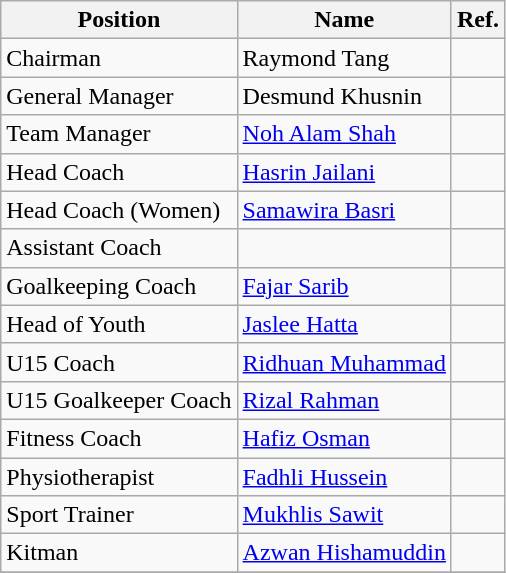<table class="wikitable">
<tr>
<th>Position</th>
<th>Name</th>
<th>Ref.</th>
</tr>
<tr>
<td>Chairman</td>
<td> Raymond Tang</td>
<td></td>
</tr>
<tr>
<td>General Manager</td>
<td> Desmund Khusnin</td>
<td></td>
</tr>
<tr>
<td>Team Manager</td>
<td> <a href='#'>Noh Alam Shah</a></td>
<td></td>
</tr>
<tr>
<td>Head Coach</td>
<td> <a href='#'>Hasrin Jailani</a></td>
<td></td>
</tr>
<tr>
<td>Head Coach (Women)</td>
<td> <a href='#'>Samawira Basri</a></td>
<td></td>
</tr>
<tr>
<td>Assistant Coach</td>
<td></td>
<td></td>
</tr>
<tr>
<td>Goalkeeping Coach</td>
<td> <a href='#'>Fajar Sarib</a></td>
<td></td>
</tr>
<tr>
<td>Head of Youth</td>
<td> <a href='#'>Jaslee Hatta</a></td>
<td></td>
</tr>
<tr>
<td>U15 Coach</td>
<td> <a href='#'>Ridhuan Muhammad</a></td>
<td></td>
</tr>
<tr>
<td>U15 Goalkeeper Coach</td>
<td> <a href='#'>Rizal Rahman</a></td>
<td></td>
</tr>
<tr>
<td>Fitness Coach</td>
<td> <a href='#'>Hafiz Osman</a></td>
<td></td>
</tr>
<tr>
<td>Physiotherapist</td>
<td> <a href='#'>Fadhli Hussein</a></td>
<td></td>
</tr>
<tr>
<td>Sport Trainer</td>
<td> <a href='#'>Mukhlis Sawit</a></td>
<td></td>
</tr>
<tr>
<td>Kitman</td>
<td> <a href='#'>Azwan Hishamuddin</a></td>
<td></td>
</tr>
<tr>
</tr>
</table>
